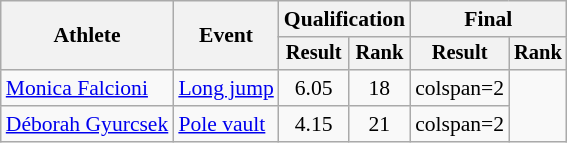<table class=wikitable style=font-size:90%;text-align:center>
<tr>
<th rowspan=2>Athlete</th>
<th rowspan=2>Event</th>
<th colspan=2>Qualification</th>
<th colspan=2>Final</th>
</tr>
<tr style=font-size:95%>
<th>Result</th>
<th>Rank</th>
<th>Result</th>
<th>Rank</th>
</tr>
<tr>
<td align=left><a href='#'>Monica Falcioni</a></td>
<td align=left><a href='#'>Long jump</a></td>
<td>6.05</td>
<td>18</td>
<td>colspan=2 </td>
</tr>
<tr>
<td align=left><a href='#'>Déborah Gyurcsek</a></td>
<td align=left><a href='#'>Pole vault</a></td>
<td>4.15</td>
<td>21</td>
<td>colspan=2 </td>
</tr>
</table>
